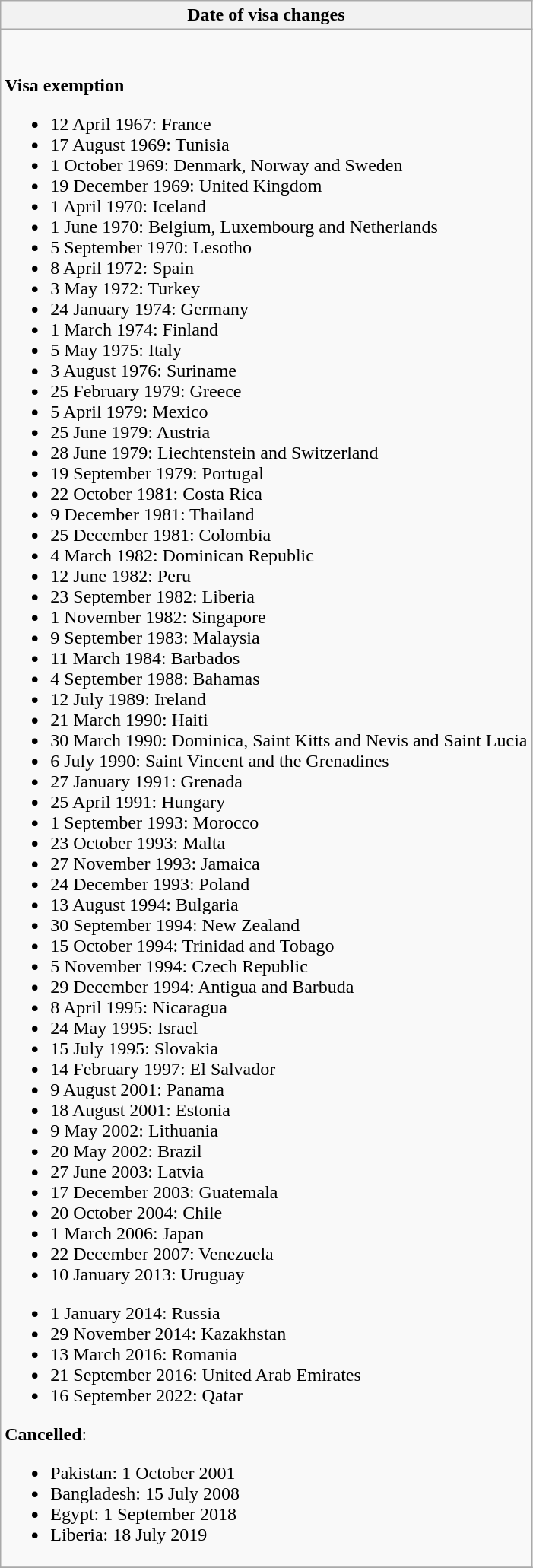<table class="wikitable collapsible collapsed">
<tr>
<th style="width:100%;";">Date of visa changes</th>
</tr>
<tr>
<td><br><br><strong>Visa exemption</strong><ul><li>12 April 1967: France</li><li>17 August 1969: Tunisia</li><li>1 October 1969: Denmark, Norway and Sweden</li><li>19 December 1969: United Kingdom</li><li>1 April 1970: Iceland</li><li>1 June 1970: Belgium, Luxembourg and Netherlands</li><li>5 September 1970: Lesotho</li><li>8 April 1972: Spain</li><li>3 May 1972: Turkey</li><li>24 January 1974: Germany</li><li>1 March 1974: Finland</li><li>5 May 1975: Italy</li><li>3 August 1976: Suriname</li><li>25 February 1979: Greece</li><li>5 April 1979: Mexico</li><li>25 June 1979: Austria</li><li>28 June 1979: Liechtenstein and Switzerland</li><li>19 September 1979: Portugal</li><li>22 October 1981: Costa Rica</li><li>9 December 1981: Thailand</li><li>25 December 1981: Colombia</li><li>4 March 1982: Dominican Republic</li><li>12 June 1982: Peru</li><li>23 September 1982: Liberia</li><li>1 November 1982: Singapore</li><li>9 September 1983: Malaysia</li><li>11 March 1984: Barbados</li><li>4 September 1988: Bahamas</li><li>12 July 1989: Ireland</li><li>21 March 1990: Haiti</li><li>30 March 1990: Dominica, Saint Kitts and Nevis and Saint Lucia</li><li>6 July 1990: Saint Vincent and the Grenadines</li><li>27 January 1991: Grenada</li><li>25 April 1991: Hungary</li><li>1 September 1993: Morocco</li><li>23 October 1993: Malta</li><li>27 November 1993: Jamaica</li><li>24 December 1993: Poland</li><li>13 August 1994: Bulgaria</li><li>30 September 1994: New Zealand</li><li>15 October 1994: Trinidad and Tobago</li><li>5 November 1994: Czech Republic</li><li>29 December 1994: Antigua and Barbuda</li><li>8 April 1995: Nicaragua</li><li>24 May 1995: Israel</li><li>15 July 1995: Slovakia</li><li>14 February 1997: El Salvador</li><li>9 August 2001: Panama</li><li>18 August 2001: Estonia</li><li>9 May 2002: Lithuania</li><li>20 May 2002: Brazil</li><li>27 June 2003: Latvia</li><li>17 December 2003: Guatemala</li><li>20 October 2004: Chile</li><li>1 March 2006: Japan </li><li>22 December 2007: Venezuela</li><li>10 January 2013: Uruguay</li></ul><ul><li>1 January 2014: Russia</li><li>29 November 2014: Kazakhstan</li><li>13 March 2016: Romania</li><li>21 September 2016: United Arab Emirates</li><li>16 September 2022: Qatar</li></ul><strong>Cancelled</strong>:<ul><li>Pakistan: 1 October 2001</li><li>Bangladesh: 15 July 2008</li><li>Egypt: 1 September 2018</li><li>Liberia: 18 July 2019</li></ul></td>
</tr>
<tr>
</tr>
</table>
